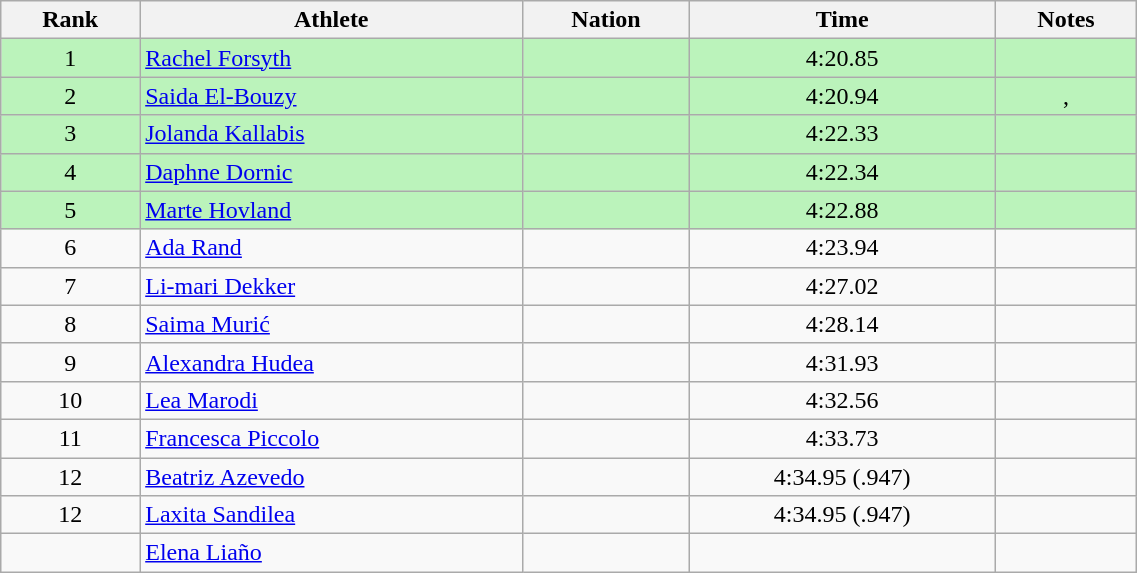<table class="wikitable sortable" style="text-align:center;width: 60%;">
<tr>
<th scope="col">Rank</th>
<th scope="col">Athlete</th>
<th scope="col">Nation</th>
<th scope="col">Time</th>
<th scope="col">Notes</th>
</tr>
<tr bgcolor=bbf3bb>
<td>1</td>
<td align=left><a href='#'>Rachel Forsyth</a></td>
<td align=left></td>
<td>4:20.85</td>
<td></td>
</tr>
<tr bgcolor=bbf3bb>
<td>2</td>
<td align=left><a href='#'>Saida El-Bouzy</a></td>
<td align=left></td>
<td>4:20.94</td>
<td>, </td>
</tr>
<tr bgcolor=bbf3bb>
<td>3</td>
<td align=left><a href='#'>Jolanda Kallabis</a></td>
<td align=left></td>
<td>4:22.33</td>
<td></td>
</tr>
<tr bgcolor=bbf3bb>
<td>4</td>
<td align=left><a href='#'>Daphne Dornic</a></td>
<td align=left></td>
<td>4:22.34</td>
<td></td>
</tr>
<tr bgcolor=bbf3bb>
<td>5</td>
<td align=left><a href='#'>Marte Hovland</a></td>
<td align=left></td>
<td>4:22.88</td>
<td></td>
</tr>
<tr>
<td>6</td>
<td align=left><a href='#'>Ada Rand</a></td>
<td align=left></td>
<td>4:23.94</td>
<td></td>
</tr>
<tr>
<td>7</td>
<td align=left><a href='#'>Li-mari Dekker</a></td>
<td align=left></td>
<td>4:27.02</td>
<td></td>
</tr>
<tr>
<td>8</td>
<td align=left><a href='#'>Saima Murić</a></td>
<td align=left></td>
<td>4:28.14</td>
<td></td>
</tr>
<tr>
<td>9</td>
<td align=left><a href='#'>Alexandra Hudea</a></td>
<td align=left></td>
<td>4:31.93</td>
<td></td>
</tr>
<tr>
<td>10</td>
<td align=left><a href='#'>Lea Marodi</a></td>
<td align=left></td>
<td>4:32.56</td>
<td></td>
</tr>
<tr>
<td>11</td>
<td align=left><a href='#'>Francesca Piccolo</a></td>
<td align=left></td>
<td>4:33.73</td>
<td></td>
</tr>
<tr>
<td>12</td>
<td align=left><a href='#'>Beatriz Azevedo</a></td>
<td align=left></td>
<td>4:34.95 (.947)</td>
<td></td>
</tr>
<tr>
<td>12</td>
<td align=left><a href='#'>Laxita Sandilea</a></td>
<td align=left></td>
<td>4:34.95 (.947)</td>
<td></td>
</tr>
<tr>
<td></td>
<td align=left><a href='#'>Elena Liaño</a></td>
<td align=left></td>
<td></td>
<td></td>
</tr>
</table>
